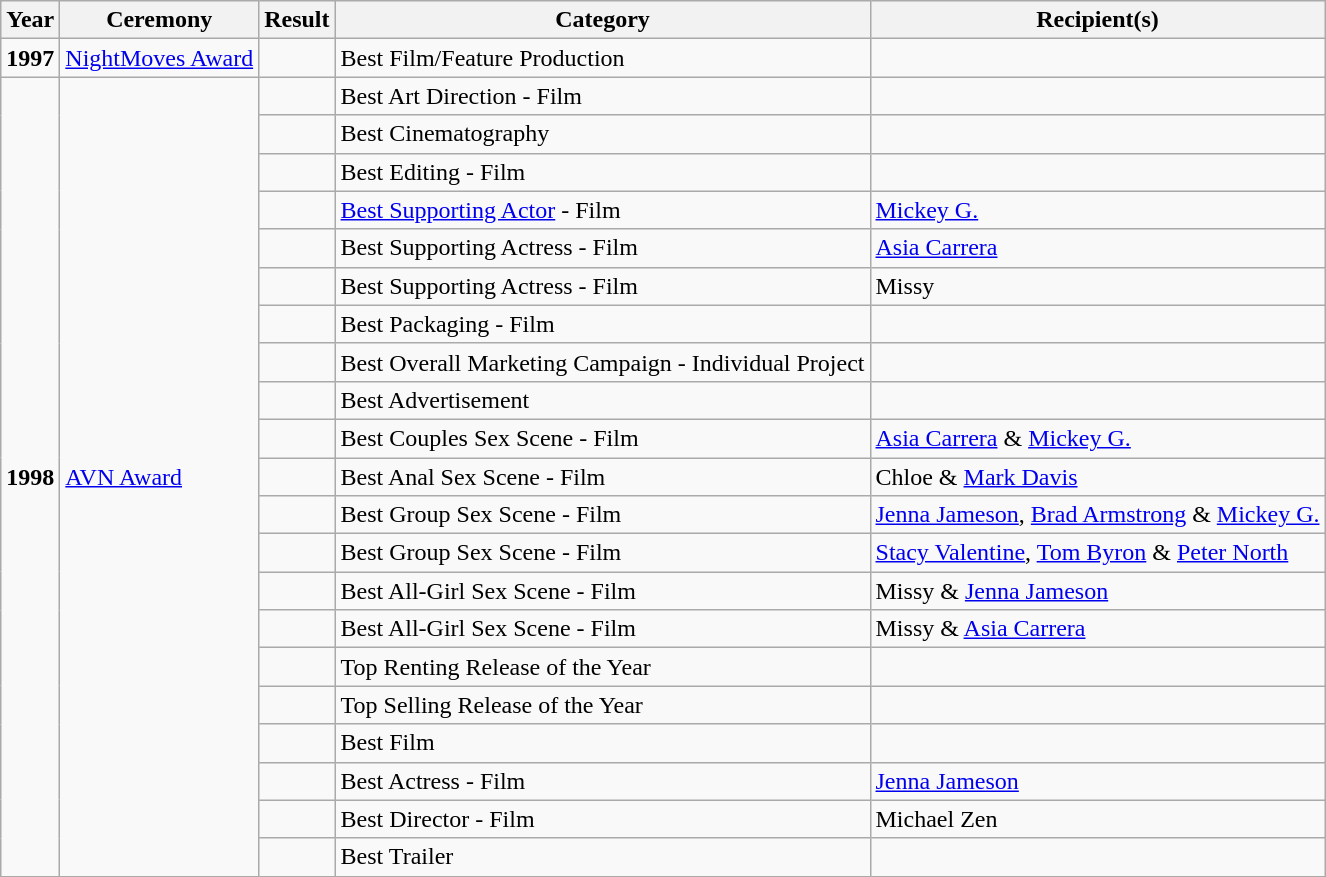<table class="wikitable">
<tr>
<th>Year</th>
<th>Ceremony</th>
<th>Result</th>
<th>Category</th>
<th>Recipient(s)</th>
</tr>
<tr>
<td><strong>1997</strong></td>
<td><a href='#'>NightMoves Award</a></td>
<td></td>
<td>Best Film/Feature Production</td>
<td></td>
</tr>
<tr>
<td rowspan="21"><strong>1998</strong></td>
<td rowspan="21"><a href='#'>AVN Award</a></td>
<td></td>
<td>Best Art Direction - Film</td>
<td></td>
</tr>
<tr>
<td></td>
<td>Best Cinematography</td>
<td></td>
</tr>
<tr>
<td></td>
<td>Best Editing - Film</td>
<td></td>
</tr>
<tr>
<td></td>
<td><a href='#'>Best Supporting Actor</a> - Film</td>
<td><a href='#'>Mickey G.</a></td>
</tr>
<tr>
<td></td>
<td>Best Supporting Actress - Film</td>
<td><a href='#'>Asia Carrera</a></td>
</tr>
<tr>
<td></td>
<td>Best Supporting Actress - Film</td>
<td>Missy</td>
</tr>
<tr>
<td></td>
<td>Best Packaging - Film</td>
<td></td>
</tr>
<tr>
<td></td>
<td>Best Overall Marketing Campaign - Individual Project</td>
<td></td>
</tr>
<tr>
<td></td>
<td>Best Advertisement</td>
<td></td>
</tr>
<tr>
<td></td>
<td>Best Couples Sex Scene - Film</td>
<td><a href='#'>Asia Carrera</a> & <a href='#'>Mickey G.</a></td>
</tr>
<tr>
<td></td>
<td>Best Anal Sex Scene - Film</td>
<td>Chloe & <a href='#'>Mark Davis</a></td>
</tr>
<tr>
<td></td>
<td>Best Group Sex Scene - Film</td>
<td><a href='#'>Jenna Jameson</a>, <a href='#'>Brad Armstrong</a> & <a href='#'>Mickey G.</a></td>
</tr>
<tr>
<td></td>
<td>Best Group Sex Scene - Film</td>
<td><a href='#'>Stacy Valentine</a>, <a href='#'>Tom Byron</a> & <a href='#'>Peter North</a></td>
</tr>
<tr>
<td></td>
<td>Best All-Girl Sex Scene - Film</td>
<td>Missy & <a href='#'>Jenna Jameson</a></td>
</tr>
<tr>
<td></td>
<td>Best All-Girl Sex Scene - Film</td>
<td>Missy & <a href='#'>Asia Carrera</a></td>
</tr>
<tr>
<td></td>
<td>Top Renting Release of the Year</td>
<td></td>
</tr>
<tr>
<td></td>
<td>Top Selling Release of the Year</td>
<td></td>
</tr>
<tr>
<td></td>
<td>Best Film</td>
<td></td>
</tr>
<tr>
<td></td>
<td>Best Actress - Film</td>
<td><a href='#'>Jenna Jameson</a></td>
</tr>
<tr>
<td></td>
<td>Best Director - Film</td>
<td>Michael Zen</td>
</tr>
<tr>
<td></td>
<td>Best Trailer</td>
<td></td>
</tr>
</table>
